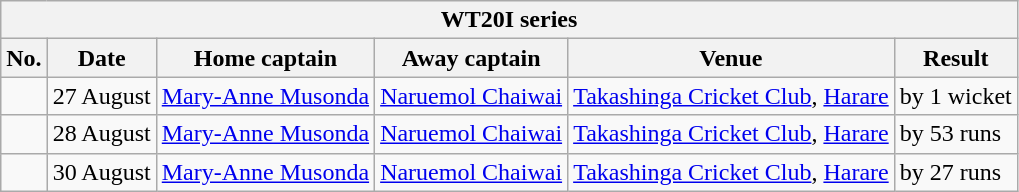<table class="wikitable">
<tr>
<th colspan="9">WT20I series</th>
</tr>
<tr>
<th>No.</th>
<th>Date</th>
<th>Home captain</th>
<th>Away captain</th>
<th>Venue</th>
<th>Result</th>
</tr>
<tr>
<td></td>
<td>27 August</td>
<td><a href='#'>Mary-Anne Musonda</a></td>
<td><a href='#'>Naruemol Chaiwai</a></td>
<td><a href='#'>Takashinga Cricket Club</a>, <a href='#'>Harare</a></td>
<td> by 1 wicket</td>
</tr>
<tr>
<td></td>
<td>28 August</td>
<td><a href='#'>Mary-Anne Musonda</a></td>
<td><a href='#'>Naruemol Chaiwai</a></td>
<td><a href='#'>Takashinga Cricket Club</a>, <a href='#'>Harare</a></td>
<td> by 53 runs</td>
</tr>
<tr>
<td></td>
<td>30 August</td>
<td><a href='#'>Mary-Anne Musonda</a></td>
<td><a href='#'>Naruemol Chaiwai</a></td>
<td><a href='#'>Takashinga Cricket Club</a>, <a href='#'>Harare</a></td>
<td> by 27 runs</td>
</tr>
</table>
